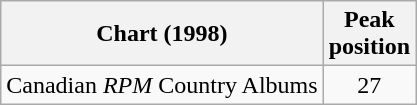<table class="wikitable">
<tr>
<th>Chart (1998)</th>
<th>Peak<br>position</th>
</tr>
<tr>
<td>Canadian <em>RPM</em> Country Albums</td>
<td align="center">27</td>
</tr>
</table>
